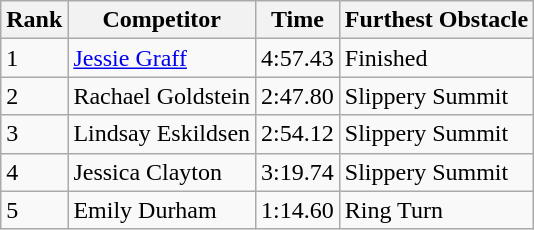<table class="wikitable sortable mw-collapsible">
<tr>
<th>Rank</th>
<th>Competitor</th>
<th>Time</th>
<th>Furthest Obstacle</th>
</tr>
<tr>
<td>1</td>
<td><a href='#'>Jessie Graff</a></td>
<td>4:57.43</td>
<td>Finished</td>
</tr>
<tr>
<td>2</td>
<td>Rachael Goldstein</td>
<td>2:47.80</td>
<td>Slippery Summit</td>
</tr>
<tr>
<td>3</td>
<td>Lindsay Eskildsen</td>
<td>2:54.12</td>
<td>Slippery Summit</td>
</tr>
<tr>
<td>4</td>
<td>Jessica Clayton</td>
<td>3:19.74</td>
<td>Slippery Summit</td>
</tr>
<tr>
<td>5</td>
<td>Emily Durham</td>
<td>1:14.60</td>
<td>Ring Turn</td>
</tr>
</table>
